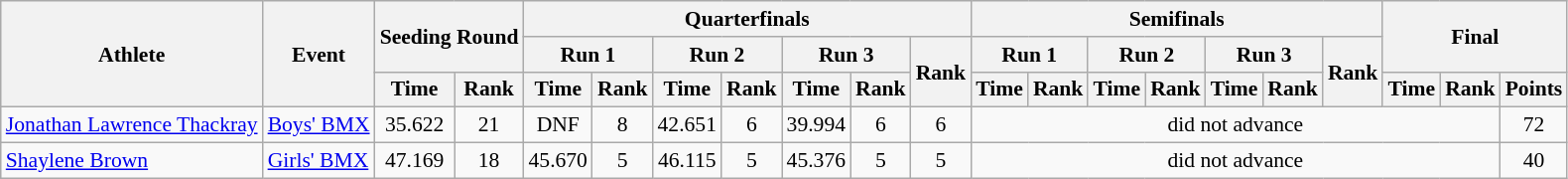<table class="wikitable" border="1" style="font-size:90%">
<tr>
<th rowspan=3>Athlete</th>
<th rowspan=3>Event</th>
<th rowspan=2 colspan=2>Seeding Round</th>
<th colspan=7>Quarterfinals</th>
<th colspan=7>Semifinals</th>
<th rowspan=2 colspan=3>Final</th>
</tr>
<tr>
<th colspan=2>Run 1</th>
<th colspan=2>Run 2</th>
<th colspan=2>Run 3</th>
<th rowspan=2>Rank</th>
<th colspan=2>Run 1</th>
<th colspan=2>Run 2</th>
<th colspan=2>Run 3</th>
<th rowspan=2>Rank</th>
</tr>
<tr>
<th>Time</th>
<th>Rank</th>
<th>Time</th>
<th>Rank</th>
<th>Time</th>
<th>Rank</th>
<th>Time</th>
<th>Rank</th>
<th>Time</th>
<th>Rank</th>
<th>Time</th>
<th>Rank</th>
<th>Time</th>
<th>Rank</th>
<th>Time</th>
<th>Rank</th>
<th>Points</th>
</tr>
<tr>
<td><a href='#'>Jonathan Lawrence Thackray</a></td>
<td><a href='#'>Boys' BMX</a></td>
<td align=center>35.622</td>
<td align=center>21</td>
<td align=center>DNF</td>
<td align=center>8</td>
<td align=center>42.651</td>
<td align=center>6</td>
<td align=center>39.994</td>
<td align=center>6</td>
<td align=center>6</td>
<td align=center colspan=9>did not advance</td>
<td align=center>72</td>
</tr>
<tr>
<td><a href='#'>Shaylene Brown</a></td>
<td><a href='#'>Girls' BMX</a></td>
<td align=center>47.169</td>
<td align=center>18</td>
<td align=center>45.670</td>
<td align=center>5</td>
<td align=center>46.115</td>
<td align=center>5</td>
<td align=center>45.376</td>
<td align=center>5</td>
<td align=center>5</td>
<td align=center colspan=9>did not advance</td>
<td align=center>40</td>
</tr>
</table>
